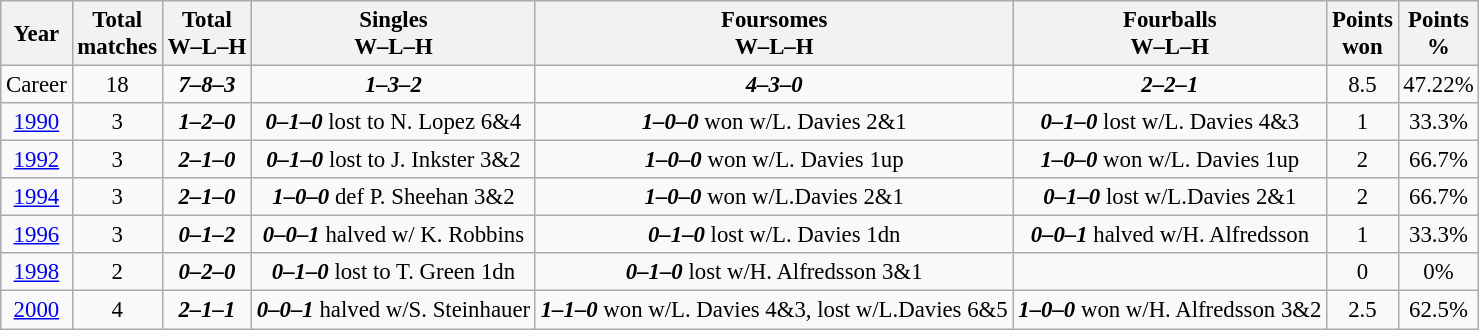<table class="wikitable" style="text-align:center; font-size: 95%;">
<tr>
<th>Year</th>
<th>Total<br>matches</th>
<th>Total<br>W–L–H</th>
<th>Singles<br>W–L–H</th>
<th>Foursomes<br>W–L–H</th>
<th>Fourballs<br>W–L–H</th>
<th>Points<br>won</th>
<th>Points<br>%</th>
</tr>
<tr>
<td>Career</td>
<td>18</td>
<td><strong><em>7–8–3</em></strong></td>
<td><strong><em>1–3–2</em></strong></td>
<td><strong><em>4–3–0</em></strong></td>
<td><strong><em>2–2–1</em></strong></td>
<td>8.5</td>
<td>47.22%</td>
</tr>
<tr>
<td><a href='#'>1990</a></td>
<td>3</td>
<td><strong><em>1–2–0</em></strong></td>
<td><strong><em>0–1–0</em></strong> lost to N. Lopez 6&4</td>
<td><strong><em>1–0–0</em></strong> won w/L. Davies 2&1</td>
<td><strong><em>0–1–0</em></strong> lost w/L. Davies 4&3</td>
<td>1</td>
<td>33.3%</td>
</tr>
<tr>
<td><a href='#'>1992</a></td>
<td>3</td>
<td><strong><em>2–1–0</em></strong></td>
<td><strong><em>0–1–0</em></strong> lost to J. Inkster 3&2</td>
<td><strong><em>1–0–0</em></strong> won w/L. Davies 1up</td>
<td><strong><em>1–0–0</em></strong> won w/L. Davies 1up</td>
<td>2</td>
<td>66.7%</td>
</tr>
<tr>
<td><a href='#'>1994</a></td>
<td>3</td>
<td><strong><em>2–1–0</em></strong></td>
<td><strong><em>1–0–0</em></strong> def P. Sheehan 3&2</td>
<td><strong><em>1–0–0</em></strong> won w/L.Davies 2&1</td>
<td><strong><em>0–1–0</em></strong> lost w/L.Davies 2&1</td>
<td>2</td>
<td>66.7%</td>
</tr>
<tr>
<td><a href='#'>1996</a></td>
<td>3</td>
<td><strong><em>0–1–2</em></strong></td>
<td><strong><em>0–0–1</em></strong> halved w/ K. Robbins</td>
<td><strong><em>0–1–0</em></strong> lost w/L. Davies 1dn</td>
<td><strong><em>0–0–1</em></strong> halved w/H. Alfredsson</td>
<td>1</td>
<td>33.3%</td>
</tr>
<tr>
<td><a href='#'>1998</a></td>
<td>2</td>
<td><strong><em>0–2–0</em></strong></td>
<td><strong><em>0–1–0</em></strong> lost to T. Green 1dn</td>
<td><strong><em>0–1–0</em></strong> lost w/H. Alfredsson 3&1</td>
<td></td>
<td>0</td>
<td>0%</td>
</tr>
<tr>
<td><a href='#'>2000</a></td>
<td>4</td>
<td><strong><em>2–1–1</em></strong></td>
<td><strong><em>0–0–1</em></strong> halved w/S. Steinhauer</td>
<td><strong><em>1–1–0</em></strong> won w/L. Davies 4&3, lost w/L.Davies 6&5</td>
<td><strong><em>1–0–0</em></strong> won w/H. Alfredsson 3&2</td>
<td>2.5</td>
<td>62.5%</td>
</tr>
</table>
